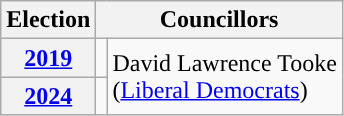<table class="wikitable">
<tr>
<th>Election</th>
<th colspan="2">Councillors</th>
</tr>
<tr>
<th><a href='#'>2019</a></th>
<td rowspan="1;" style="background-color: "></td>
<td rowspan="2">David Lawrence Tooke<br>(<a href='#'>Liberal Democrats</a>)</td>
</tr>
<tr>
<th><a href='#'>2024</a></th>
<td rowspan="1;" style="background-color: "></td>
</tr>
</table>
